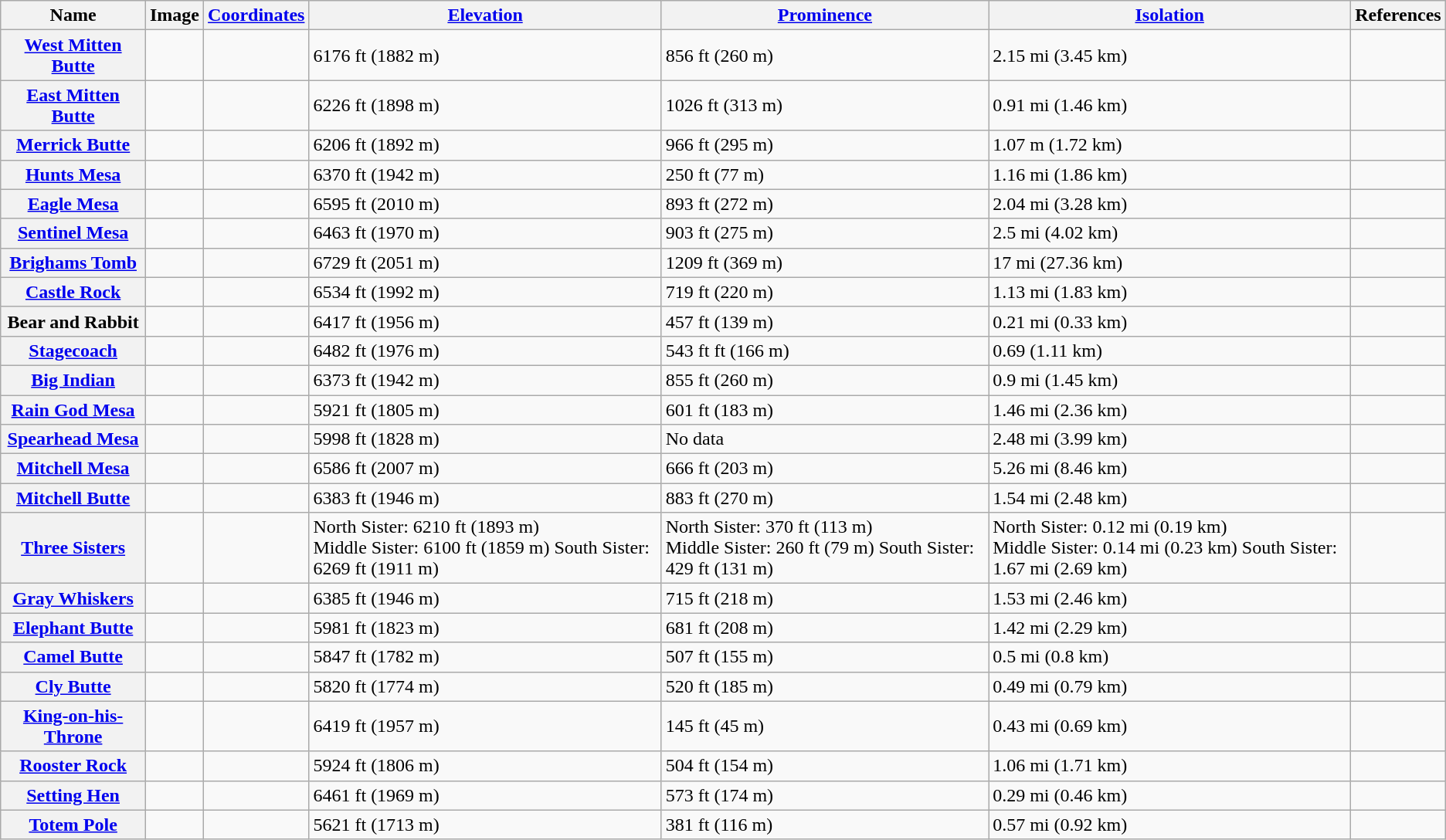<table class="wikitable sortable">
<tr>
<th>Name</th>
<th>Image</th>
<th scope=col><a href='#'>Coordinates</a></th>
<th scope=col><a href='#'>Elevation</a></th>
<th scope=col><a href='#'>Prominence</a></th>
<th scope=col><a href='#'>Isolation</a></th>
<th scope=col>References</th>
</tr>
<tr>
<th scope=row><a href='#'>West Mitten Butte</a></th>
<td></td>
<td></td>
<td>6176 ft (1882 m)</td>
<td>856 ft (260 m)</td>
<td>2.15 mi (3.45 km)</td>
<td></td>
</tr>
<tr>
<th scope=row><a href='#'>East Mitten Butte</a></th>
<td></td>
<td></td>
<td>6226 ft (1898 m)</td>
<td>1026 ft (313 m)</td>
<td>0.91 mi (1.46 km)</td>
<td></td>
</tr>
<tr>
<th scope=row><a href='#'>Merrick Butte</a></th>
<td></td>
<td></td>
<td>6206 ft (1892 m)</td>
<td>966 ft (295 m)</td>
<td>1.07 m (1.72 km)</td>
<td></td>
</tr>
<tr>
<th scope=row><a href='#'>Hunts Mesa</a></th>
<td></td>
<td></td>
<td>6370 ft (1942 m)</td>
<td>250 ft (77 m)</td>
<td>1.16 mi (1.86 km)</td>
<td></td>
</tr>
<tr>
<th scope=row><a href='#'>Eagle Mesa</a></th>
<td></td>
<td></td>
<td>6595 ft (2010 m)</td>
<td>893 ft (272 m)</td>
<td>2.04 mi (3.28 km)</td>
<td></td>
</tr>
<tr>
<th scope=row><a href='#'>Sentinel Mesa</a></th>
<td></td>
<td></td>
<td>6463 ft (1970 m)</td>
<td>903 ft (275 m)</td>
<td>2.5 mi (4.02 km)</td>
<td></td>
</tr>
<tr>
<th scope=row><a href='#'>Brighams Tomb</a></th>
<td></td>
<td></td>
<td>6729 ft (2051 m)</td>
<td>1209 ft (369 m)</td>
<td>17 mi (27.36 km)</td>
<td></td>
</tr>
<tr>
<th scope=row><a href='#'>Castle Rock</a></th>
<td></td>
<td></td>
<td>6534 ft (1992 m)</td>
<td>719 ft (220 m)</td>
<td>1.13 mi (1.83 km)</td>
<td></td>
</tr>
<tr>
<th scope=row>Bear and Rabbit</th>
<td></td>
<td></td>
<td>6417 ft (1956 m)</td>
<td>457 ft (139 m)</td>
<td>0.21 mi (0.33 km)</td>
<td></td>
</tr>
<tr>
<th scope=row><a href='#'>Stagecoach</a></th>
<td></td>
<td></td>
<td>6482 ft (1976 m)</td>
<td>543 ft ft (166 m)</td>
<td>0.69 (1.11 km)</td>
<td></td>
</tr>
<tr>
<th scope=row><a href='#'>Big Indian</a></th>
<td></td>
<td></td>
<td>6373 ft (1942 m)</td>
<td>855 ft (260 m)</td>
<td>0.9 mi (1.45 km)</td>
<td></td>
</tr>
<tr>
<th scope=row><a href='#'>Rain God Mesa</a></th>
<td></td>
<td></td>
<td>5921 ft (1805 m)</td>
<td>601 ft (183 m)</td>
<td>1.46 mi (2.36 km)</td>
<td></td>
</tr>
<tr>
<th scope=row><a href='#'>Spearhead Mesa</a></th>
<td></td>
<td></td>
<td>5998 ft (1828 m)</td>
<td>No data</td>
<td>2.48 mi (3.99 km)</td>
<td></td>
</tr>
<tr>
<th scope=row><a href='#'>Mitchell Mesa</a></th>
<td></td>
<td></td>
<td>6586 ft (2007 m)</td>
<td>666 ft (203 m)</td>
<td>5.26 mi (8.46 km)</td>
<td></td>
</tr>
<tr>
<th scope=row><a href='#'>Mitchell Butte</a></th>
<td></td>
<td></td>
<td>6383 ft (1946 m)</td>
<td>883 ft (270 m)</td>
<td>1.54 mi (2.48 km)</td>
<td></td>
</tr>
<tr>
<th scope=row><a href='#'>Three Sisters</a></th>
<td></td>
<td></td>
<td>North Sister: 6210 ft (1893 m)<br>Middle Sister: 6100 ft (1859 m)
South Sister: 6269 ft (1911 m)</td>
<td>North Sister: 370 ft (113 m)<br>Middle Sister: 260 ft (79 m)
South Sister: 429 ft (131 m)</td>
<td>North Sister: 0.12 mi (0.19 km)<br>Middle Sister: 0.14 mi (0.23 km)
South Sister: 1.67 mi (2.69 km)</td>
<td></td>
</tr>
<tr>
<th scope=row><a href='#'>Gray Whiskers</a></th>
<td></td>
<td></td>
<td>6385 ft (1946 m)</td>
<td>715 ft (218 m)</td>
<td>1.53 mi (2.46 km)</td>
<td></td>
</tr>
<tr>
<th scope=row><a href='#'>Elephant Butte</a></th>
<td></td>
<td></td>
<td>5981 ft (1823 m)</td>
<td>681 ft (208 m)</td>
<td>1.42 mi (2.29 km)</td>
<td></td>
</tr>
<tr>
<th scope=row><a href='#'>Camel Butte</a></th>
<td></td>
<td></td>
<td>5847 ft (1782 m)</td>
<td>507 ft (155 m)</td>
<td>0.5 mi (0.8 km)</td>
<td></td>
</tr>
<tr>
<th scope=row><a href='#'>Cly Butte</a></th>
<td></td>
<td></td>
<td>5820 ft (1774 m)</td>
<td>520 ft (185 m)</td>
<td>0.49 mi (0.79 km)</td>
<td></td>
</tr>
<tr>
<th scope=row><a href='#'>King-on-his-Throne</a></th>
<td></td>
<td></td>
<td>6419 ft (1957 m)</td>
<td>145 ft (45 m)</td>
<td>0.43 mi (0.69 km)</td>
<td></td>
</tr>
<tr>
<th scope=row><a href='#'>Rooster Rock</a></th>
<td></td>
<td></td>
<td>5924 ft (1806 m)</td>
<td>504 ft (154 m)</td>
<td>1.06 mi (1.71 km)</td>
<td></td>
</tr>
<tr>
<th scope=row><a href='#'>Setting Hen</a></th>
<td></td>
<td></td>
<td>6461 ft (1969 m)</td>
<td>573 ft (174 m)</td>
<td>0.29 mi (0.46 km)</td>
<td></td>
</tr>
<tr>
<th scope=row><a href='#'>Totem Pole</a></th>
<td></td>
<td></td>
<td>5621 ft (1713 m)</td>
<td>381 ft (116 m)</td>
<td>0.57 mi (0.92 km)</td>
<td></td>
</tr>
</table>
